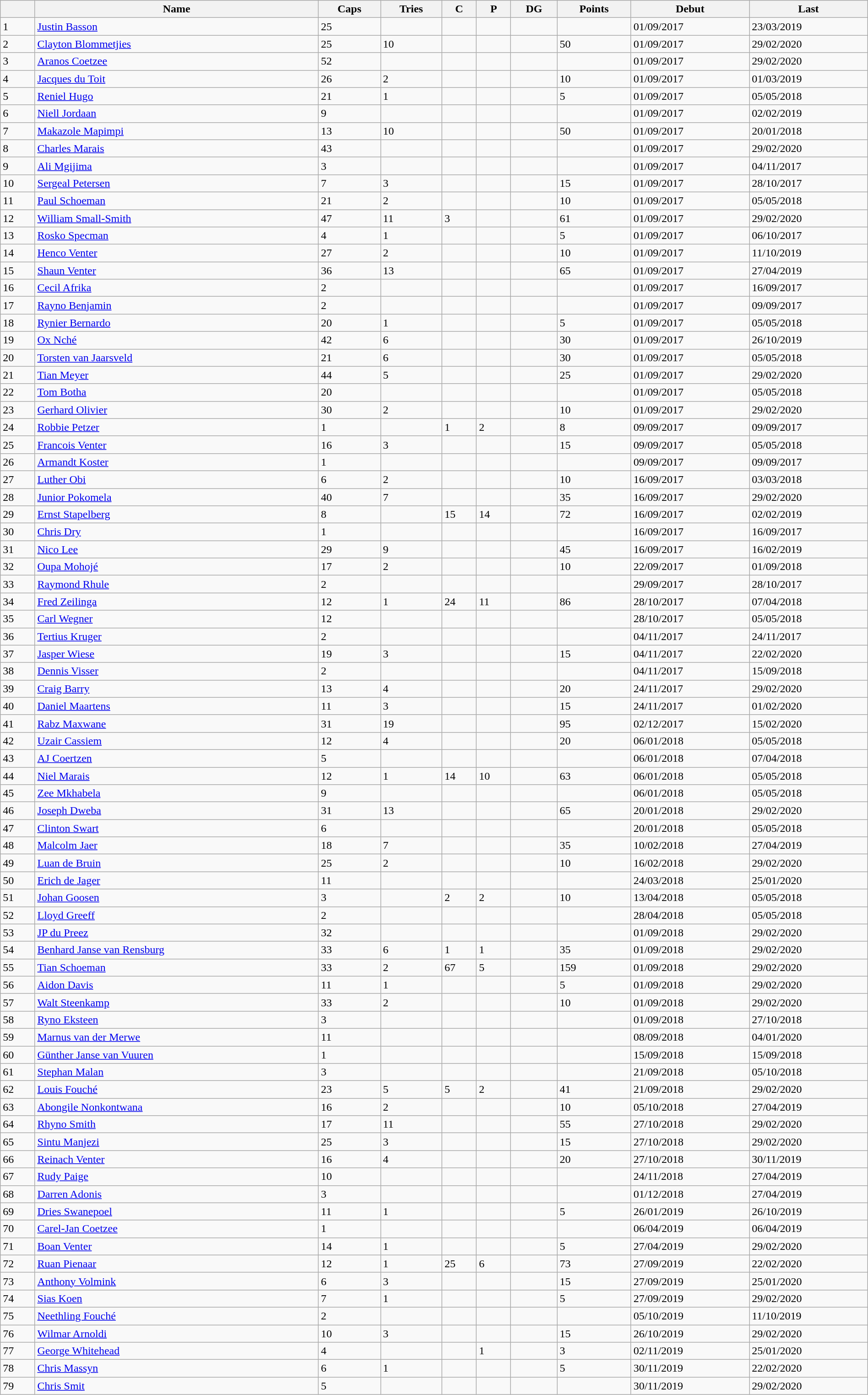<table class="wikitable sortable" style="width:100%;">
<tr>
<th scope=col></th>
<th scope=col>Name</th>
<th scope=col>Caps</th>
<th scope=col>Tries</th>
<th scope=col>C</th>
<th scope=col>P</th>
<th scope=col>DG</th>
<th scope=col>Points</th>
<th scope=col>Debut</th>
<th scope=col>Last</th>
</tr>
<tr>
<td>1</td>
<td><a href='#'>Justin Basson</a></td>
<td>25</td>
<td></td>
<td></td>
<td></td>
<td></td>
<td></td>
<td>01/09/2017</td>
<td>23/03/2019</td>
</tr>
<tr>
<td>2</td>
<td><a href='#'>Clayton Blommetjies</a></td>
<td>25</td>
<td>10</td>
<td></td>
<td></td>
<td></td>
<td>50</td>
<td>01/09/2017</td>
<td>29/02/2020</td>
</tr>
<tr>
<td>3</td>
<td><a href='#'>Aranos Coetzee</a></td>
<td>52</td>
<td></td>
<td></td>
<td></td>
<td></td>
<td></td>
<td>01/09/2017</td>
<td>29/02/2020</td>
</tr>
<tr>
<td>4</td>
<td><a href='#'>Jacques du Toit</a></td>
<td>26</td>
<td>2</td>
<td></td>
<td></td>
<td></td>
<td>10</td>
<td>01/09/2017</td>
<td>01/03/2019</td>
</tr>
<tr>
<td>5</td>
<td><a href='#'>Reniel Hugo</a></td>
<td>21</td>
<td>1</td>
<td></td>
<td></td>
<td></td>
<td>5</td>
<td>01/09/2017</td>
<td>05/05/2018</td>
</tr>
<tr>
<td>6</td>
<td><a href='#'>Niell Jordaan</a></td>
<td>9</td>
<td></td>
<td></td>
<td></td>
<td></td>
<td></td>
<td>01/09/2017</td>
<td>02/02/2019</td>
</tr>
<tr>
<td>7</td>
<td><a href='#'>Makazole Mapimpi</a></td>
<td>13</td>
<td>10</td>
<td></td>
<td></td>
<td></td>
<td>50</td>
<td>01/09/2017</td>
<td>20/01/2018</td>
</tr>
<tr>
<td>8</td>
<td><a href='#'>Charles Marais</a></td>
<td>43</td>
<td></td>
<td></td>
<td></td>
<td></td>
<td></td>
<td>01/09/2017</td>
<td>29/02/2020</td>
</tr>
<tr>
<td>9</td>
<td><a href='#'>Ali Mgijima</a></td>
<td>3</td>
<td></td>
<td></td>
<td></td>
<td></td>
<td></td>
<td>01/09/2017</td>
<td>04/11/2017</td>
</tr>
<tr>
<td>10</td>
<td><a href='#'>Sergeal Petersen</a></td>
<td>7</td>
<td>3</td>
<td></td>
<td></td>
<td></td>
<td>15</td>
<td>01/09/2017</td>
<td>28/10/2017</td>
</tr>
<tr>
<td>11</td>
<td><a href='#'>Paul Schoeman</a></td>
<td>21</td>
<td>2</td>
<td></td>
<td></td>
<td></td>
<td>10</td>
<td>01/09/2017</td>
<td>05/05/2018</td>
</tr>
<tr>
<td>12</td>
<td><a href='#'>William Small-Smith</a></td>
<td>47</td>
<td>11</td>
<td>3</td>
<td></td>
<td></td>
<td>61</td>
<td>01/09/2017</td>
<td>29/02/2020</td>
</tr>
<tr>
<td>13</td>
<td><a href='#'>Rosko Specman</a></td>
<td>4</td>
<td>1</td>
<td></td>
<td></td>
<td></td>
<td>5</td>
<td>01/09/2017</td>
<td>06/10/2017</td>
</tr>
<tr>
<td>14</td>
<td><a href='#'>Henco Venter</a></td>
<td>27</td>
<td>2</td>
<td></td>
<td></td>
<td></td>
<td>10</td>
<td>01/09/2017</td>
<td>11/10/2019</td>
</tr>
<tr>
<td>15</td>
<td><a href='#'>Shaun Venter</a></td>
<td>36</td>
<td>13</td>
<td></td>
<td></td>
<td></td>
<td>65</td>
<td>01/09/2017</td>
<td>27/04/2019</td>
</tr>
<tr>
<td>16</td>
<td><a href='#'>Cecil Afrika</a></td>
<td>2</td>
<td></td>
<td></td>
<td></td>
<td></td>
<td></td>
<td>01/09/2017</td>
<td>16/09/2017</td>
</tr>
<tr>
<td>17</td>
<td><a href='#'>Rayno Benjamin</a></td>
<td>2</td>
<td></td>
<td></td>
<td></td>
<td></td>
<td></td>
<td>01/09/2017</td>
<td>09/09/2017</td>
</tr>
<tr>
<td>18</td>
<td><a href='#'>Rynier Bernardo</a></td>
<td>20</td>
<td>1</td>
<td></td>
<td></td>
<td></td>
<td>5</td>
<td>01/09/2017</td>
<td>05/05/2018</td>
</tr>
<tr>
<td>19</td>
<td><a href='#'>Ox Nché</a></td>
<td>42</td>
<td>6</td>
<td></td>
<td></td>
<td></td>
<td>30</td>
<td>01/09/2017</td>
<td>26/10/2019</td>
</tr>
<tr>
<td>20</td>
<td><a href='#'>Torsten van Jaarsveld</a></td>
<td>21</td>
<td>6</td>
<td></td>
<td></td>
<td></td>
<td>30</td>
<td>01/09/2017</td>
<td>05/05/2018</td>
</tr>
<tr>
<td>21</td>
<td><a href='#'>Tian Meyer</a></td>
<td>44</td>
<td>5</td>
<td></td>
<td></td>
<td></td>
<td>25</td>
<td>01/09/2017</td>
<td>29/02/2020</td>
</tr>
<tr>
<td>22</td>
<td><a href='#'>Tom Botha</a></td>
<td>20</td>
<td></td>
<td></td>
<td></td>
<td></td>
<td></td>
<td>01/09/2017</td>
<td>05/05/2018</td>
</tr>
<tr>
<td>23</td>
<td><a href='#'>Gerhard Olivier</a></td>
<td>30</td>
<td>2</td>
<td></td>
<td></td>
<td></td>
<td>10</td>
<td>01/09/2017</td>
<td>29/02/2020</td>
</tr>
<tr>
<td>24</td>
<td><a href='#'>Robbie Petzer</a></td>
<td>1</td>
<td></td>
<td>1</td>
<td>2</td>
<td></td>
<td>8</td>
<td>09/09/2017</td>
<td>09/09/2017</td>
</tr>
<tr>
<td>25</td>
<td><a href='#'>Francois Venter</a></td>
<td>16</td>
<td>3</td>
<td></td>
<td></td>
<td></td>
<td>15</td>
<td>09/09/2017</td>
<td>05/05/2018</td>
</tr>
<tr>
<td>26</td>
<td><a href='#'>Armandt Koster</a></td>
<td>1</td>
<td></td>
<td></td>
<td></td>
<td></td>
<td></td>
<td>09/09/2017</td>
<td>09/09/2017</td>
</tr>
<tr>
<td>27</td>
<td><a href='#'>Luther Obi</a></td>
<td>6</td>
<td>2</td>
<td></td>
<td></td>
<td></td>
<td>10</td>
<td>16/09/2017</td>
<td>03/03/2018</td>
</tr>
<tr>
<td>28</td>
<td><a href='#'>Junior Pokomela</a></td>
<td>40</td>
<td>7</td>
<td></td>
<td></td>
<td></td>
<td>35</td>
<td>16/09/2017</td>
<td>29/02/2020</td>
</tr>
<tr>
<td>29</td>
<td><a href='#'>Ernst Stapelberg</a></td>
<td>8</td>
<td></td>
<td>15</td>
<td>14</td>
<td></td>
<td>72</td>
<td>16/09/2017</td>
<td>02/02/2019</td>
</tr>
<tr>
<td>30</td>
<td><a href='#'>Chris Dry</a></td>
<td>1</td>
<td></td>
<td></td>
<td></td>
<td></td>
<td></td>
<td>16/09/2017</td>
<td>16/09/2017</td>
</tr>
<tr>
<td>31</td>
<td><a href='#'>Nico Lee</a></td>
<td>29</td>
<td>9</td>
<td></td>
<td></td>
<td></td>
<td>45</td>
<td>16/09/2017</td>
<td>16/02/2019</td>
</tr>
<tr>
<td>32</td>
<td><a href='#'>Oupa Mohojé</a></td>
<td>17</td>
<td>2</td>
<td></td>
<td></td>
<td></td>
<td>10</td>
<td>22/09/2017</td>
<td>01/09/2018</td>
</tr>
<tr>
<td>33</td>
<td><a href='#'>Raymond Rhule</a></td>
<td>2</td>
<td></td>
<td></td>
<td></td>
<td></td>
<td></td>
<td>29/09/2017</td>
<td>28/10/2017</td>
</tr>
<tr>
<td>34</td>
<td><a href='#'>Fred Zeilinga</a></td>
<td>12</td>
<td>1</td>
<td>24</td>
<td>11</td>
<td></td>
<td>86</td>
<td>28/10/2017</td>
<td>07/04/2018</td>
</tr>
<tr>
<td>35</td>
<td><a href='#'>Carl Wegner</a></td>
<td>12</td>
<td></td>
<td></td>
<td></td>
<td></td>
<td></td>
<td>28/10/2017</td>
<td>05/05/2018</td>
</tr>
<tr>
<td>36</td>
<td><a href='#'>Tertius Kruger</a></td>
<td>2</td>
<td></td>
<td></td>
<td></td>
<td></td>
<td></td>
<td>04/11/2017</td>
<td>24/11/2017</td>
</tr>
<tr>
<td>37</td>
<td><a href='#'>Jasper Wiese</a></td>
<td>19</td>
<td>3</td>
<td></td>
<td></td>
<td></td>
<td>15</td>
<td>04/11/2017</td>
<td>22/02/2020</td>
</tr>
<tr>
<td>38</td>
<td><a href='#'>Dennis Visser</a></td>
<td>2</td>
<td></td>
<td></td>
<td></td>
<td></td>
<td></td>
<td>04/11/2017</td>
<td>15/09/2018</td>
</tr>
<tr>
<td>39</td>
<td><a href='#'>Craig Barry</a></td>
<td>13</td>
<td>4</td>
<td></td>
<td></td>
<td></td>
<td>20</td>
<td>24/11/2017</td>
<td>29/02/2020</td>
</tr>
<tr>
<td>40</td>
<td><a href='#'>Daniel Maartens</a></td>
<td>11</td>
<td>3</td>
<td></td>
<td></td>
<td></td>
<td>15</td>
<td>24/11/2017</td>
<td>01/02/2020</td>
</tr>
<tr>
<td>41</td>
<td><a href='#'>Rabz Maxwane</a></td>
<td>31</td>
<td>19</td>
<td></td>
<td></td>
<td></td>
<td>95</td>
<td>02/12/2017</td>
<td>15/02/2020</td>
</tr>
<tr>
<td>42</td>
<td><a href='#'>Uzair Cassiem</a></td>
<td>12</td>
<td>4</td>
<td></td>
<td></td>
<td></td>
<td>20</td>
<td>06/01/2018</td>
<td>05/05/2018</td>
</tr>
<tr>
<td>43</td>
<td><a href='#'>AJ Coertzen</a></td>
<td>5</td>
<td></td>
<td></td>
<td></td>
<td></td>
<td></td>
<td>06/01/2018</td>
<td>07/04/2018</td>
</tr>
<tr>
<td>44</td>
<td><a href='#'>Niel Marais</a></td>
<td>12</td>
<td>1</td>
<td>14</td>
<td>10</td>
<td></td>
<td>63</td>
<td>06/01/2018</td>
<td>05/05/2018</td>
</tr>
<tr>
<td>45</td>
<td><a href='#'>Zee Mkhabela</a></td>
<td>9</td>
<td></td>
<td></td>
<td></td>
<td></td>
<td></td>
<td>06/01/2018</td>
<td>05/05/2018</td>
</tr>
<tr>
<td>46</td>
<td><a href='#'>Joseph Dweba</a></td>
<td>31</td>
<td>13</td>
<td></td>
<td></td>
<td></td>
<td>65</td>
<td>20/01/2018</td>
<td>29/02/2020</td>
</tr>
<tr>
<td>47</td>
<td><a href='#'>Clinton Swart</a></td>
<td>6</td>
<td></td>
<td></td>
<td></td>
<td></td>
<td></td>
<td>20/01/2018</td>
<td>05/05/2018</td>
</tr>
<tr>
<td>48</td>
<td><a href='#'>Malcolm Jaer</a></td>
<td>18</td>
<td>7</td>
<td></td>
<td></td>
<td></td>
<td>35</td>
<td>10/02/2018</td>
<td>27/04/2019</td>
</tr>
<tr>
<td>49</td>
<td><a href='#'>Luan de Bruin</a></td>
<td>25</td>
<td>2</td>
<td></td>
<td></td>
<td></td>
<td>10</td>
<td>16/02/2018</td>
<td>29/02/2020</td>
</tr>
<tr>
<td>50</td>
<td><a href='#'>Erich de Jager</a></td>
<td>11</td>
<td></td>
<td></td>
<td></td>
<td></td>
<td></td>
<td>24/03/2018</td>
<td>25/01/2020</td>
</tr>
<tr>
<td>51</td>
<td><a href='#'>Johan Goosen</a></td>
<td>3</td>
<td></td>
<td>2</td>
<td>2</td>
<td></td>
<td>10</td>
<td>13/04/2018</td>
<td>05/05/2018</td>
</tr>
<tr>
<td>52</td>
<td><a href='#'>Lloyd Greeff</a></td>
<td>2</td>
<td></td>
<td></td>
<td></td>
<td></td>
<td></td>
<td>28/04/2018</td>
<td>05/05/2018</td>
</tr>
<tr>
<td>53</td>
<td><a href='#'>JP du Preez</a></td>
<td>32</td>
<td></td>
<td></td>
<td></td>
<td></td>
<td></td>
<td>01/09/2018</td>
<td>29/02/2020</td>
</tr>
<tr>
<td>54</td>
<td><a href='#'>Benhard Janse van Rensburg</a></td>
<td>33</td>
<td>6</td>
<td>1</td>
<td>1</td>
<td></td>
<td>35</td>
<td>01/09/2018</td>
<td>29/02/2020</td>
</tr>
<tr>
<td>55</td>
<td><a href='#'>Tian Schoeman</a></td>
<td>33</td>
<td>2</td>
<td>67</td>
<td>5</td>
<td></td>
<td>159</td>
<td>01/09/2018</td>
<td>29/02/2020</td>
</tr>
<tr>
<td>56</td>
<td><a href='#'>Aidon Davis</a></td>
<td>11</td>
<td>1</td>
<td></td>
<td></td>
<td></td>
<td>5</td>
<td>01/09/2018</td>
<td>29/02/2020</td>
</tr>
<tr>
<td>57</td>
<td><a href='#'>Walt Steenkamp</a></td>
<td>33</td>
<td>2</td>
<td></td>
<td></td>
<td></td>
<td>10</td>
<td>01/09/2018</td>
<td>29/02/2020</td>
</tr>
<tr>
<td>58</td>
<td><a href='#'>Ryno Eksteen</a></td>
<td>3</td>
<td></td>
<td></td>
<td></td>
<td></td>
<td></td>
<td>01/09/2018</td>
<td>27/10/2018</td>
</tr>
<tr>
<td>59</td>
<td><a href='#'>Marnus van der Merwe</a></td>
<td>11</td>
<td></td>
<td></td>
<td></td>
<td></td>
<td></td>
<td>08/09/2018</td>
<td>04/01/2020</td>
</tr>
<tr>
<td>60</td>
<td><a href='#'>Günther Janse van Vuuren</a></td>
<td>1</td>
<td></td>
<td></td>
<td></td>
<td></td>
<td></td>
<td>15/09/2018</td>
<td>15/09/2018</td>
</tr>
<tr>
<td>61</td>
<td><a href='#'>Stephan Malan</a></td>
<td>3</td>
<td></td>
<td></td>
<td></td>
<td></td>
<td></td>
<td>21/09/2018</td>
<td>05/10/2018</td>
</tr>
<tr>
<td>62</td>
<td><a href='#'>Louis Fouché</a></td>
<td>23</td>
<td>5</td>
<td>5</td>
<td>2</td>
<td></td>
<td>41</td>
<td>21/09/2018</td>
<td>29/02/2020</td>
</tr>
<tr>
<td>63</td>
<td><a href='#'>Abongile Nonkontwana</a></td>
<td>16</td>
<td>2</td>
<td></td>
<td></td>
<td></td>
<td>10</td>
<td>05/10/2018</td>
<td>27/04/2019</td>
</tr>
<tr>
<td>64</td>
<td><a href='#'>Rhyno Smith</a></td>
<td>17</td>
<td>11</td>
<td></td>
<td></td>
<td></td>
<td>55</td>
<td>27/10/2018</td>
<td>29/02/2020</td>
</tr>
<tr>
<td>65</td>
<td><a href='#'>Sintu Manjezi</a></td>
<td>25</td>
<td>3</td>
<td></td>
<td></td>
<td></td>
<td>15</td>
<td>27/10/2018</td>
<td>29/02/2020</td>
</tr>
<tr>
<td>66</td>
<td><a href='#'>Reinach Venter</a></td>
<td>16</td>
<td>4</td>
<td></td>
<td></td>
<td></td>
<td>20</td>
<td>27/10/2018</td>
<td>30/11/2019</td>
</tr>
<tr>
<td>67</td>
<td><a href='#'>Rudy Paige</a></td>
<td>10</td>
<td></td>
<td></td>
<td></td>
<td></td>
<td></td>
<td>24/11/2018</td>
<td>27/04/2019</td>
</tr>
<tr>
<td>68</td>
<td><a href='#'>Darren Adonis</a></td>
<td>3</td>
<td></td>
<td></td>
<td></td>
<td></td>
<td></td>
<td>01/12/2018</td>
<td>27/04/2019</td>
</tr>
<tr>
<td>69</td>
<td><a href='#'>Dries Swanepoel</a></td>
<td>11</td>
<td>1</td>
<td></td>
<td></td>
<td></td>
<td>5</td>
<td>26/01/2019</td>
<td>26/10/2019</td>
</tr>
<tr>
<td>70</td>
<td><a href='#'>Carel-Jan Coetzee</a></td>
<td>1</td>
<td></td>
<td></td>
<td></td>
<td></td>
<td></td>
<td>06/04/2019</td>
<td>06/04/2019</td>
</tr>
<tr>
<td>71</td>
<td><a href='#'>Boan Venter</a></td>
<td>14</td>
<td>1</td>
<td></td>
<td></td>
<td></td>
<td>5</td>
<td>27/04/2019</td>
<td>29/02/2020</td>
</tr>
<tr>
<td>72</td>
<td><a href='#'>Ruan Pienaar</a></td>
<td>12</td>
<td>1</td>
<td>25</td>
<td>6</td>
<td></td>
<td>73</td>
<td>27/09/2019</td>
<td>22/02/2020</td>
</tr>
<tr>
<td>73</td>
<td><a href='#'>Anthony Volmink</a></td>
<td>6</td>
<td>3</td>
<td></td>
<td></td>
<td></td>
<td>15</td>
<td>27/09/2019</td>
<td>25/01/2020</td>
</tr>
<tr>
<td>74</td>
<td><a href='#'>Sias Koen</a></td>
<td>7</td>
<td>1</td>
<td></td>
<td></td>
<td></td>
<td>5</td>
<td>27/09/2019</td>
<td>29/02/2020</td>
</tr>
<tr>
<td>75</td>
<td><a href='#'>Neethling Fouché</a></td>
<td>2</td>
<td></td>
<td></td>
<td></td>
<td></td>
<td></td>
<td>05/10/2019</td>
<td>11/10/2019</td>
</tr>
<tr>
<td>76</td>
<td><a href='#'>Wilmar Arnoldi</a></td>
<td>10</td>
<td>3</td>
<td></td>
<td></td>
<td></td>
<td>15</td>
<td>26/10/2019</td>
<td>29/02/2020</td>
</tr>
<tr>
<td>77</td>
<td><a href='#'>George Whitehead</a></td>
<td>4</td>
<td></td>
<td></td>
<td>1</td>
<td></td>
<td>3</td>
<td>02/11/2019</td>
<td>25/01/2020</td>
</tr>
<tr>
<td>78</td>
<td><a href='#'>Chris Massyn</a></td>
<td>6</td>
<td>1</td>
<td></td>
<td></td>
<td></td>
<td>5</td>
<td>30/11/2019</td>
<td>22/02/2020</td>
</tr>
<tr>
<td>79</td>
<td><a href='#'>Chris Smit</a></td>
<td>5</td>
<td></td>
<td></td>
<td></td>
<td></td>
<td></td>
<td>30/11/2019</td>
<td>29/02/2020</td>
</tr>
</table>
